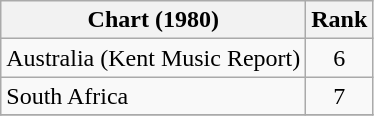<table class="wikitable">
<tr>
<th align="left">Chart (1980)</th>
<th style="text-align:center;">Rank</th>
</tr>
<tr>
<td>Australia (Kent Music Report)</td>
<td style="text-align:center;">6</td>
</tr>
<tr>
<td>South Africa</td>
<td align="center">7</td>
</tr>
<tr>
</tr>
</table>
